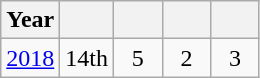<table class="wikitable" style="text-align: center;">
<tr>
<th>Year</th>
<th></th>
<th width=25px></th>
<th width=25px></th>
<th width=25px></th>
</tr>
<tr>
<td> <a href='#'>2018</a></td>
<td>14th</td>
<td>5</td>
<td>2</td>
<td>3</td>
</tr>
</table>
